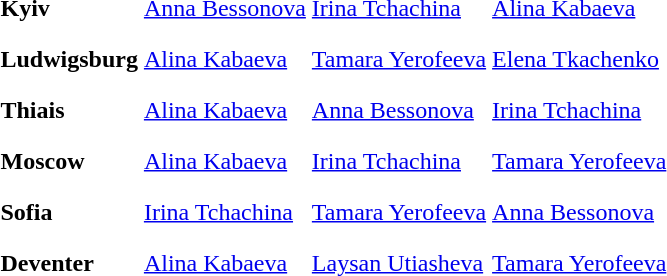<table>
<tr>
<th scope=row style="text-align:left">Kyiv</th>
<td style="height:30px;"> <a href='#'>Anna Bessonova</a></td>
<td style="height:30px;"> <a href='#'>Irina Tchachina</a></td>
<td style="height:30px;"> <a href='#'>Alina Kabaeva</a></td>
</tr>
<tr>
<th scope=row style="text-align:left">Ludwigsburg</th>
<td style="height:30px;"> <a href='#'>Alina Kabaeva</a></td>
<td style="height:30px;"> <a href='#'>Tamara Yerofeeva</a></td>
<td style="height:30px;"> <a href='#'>Elena Tkachenko</a></td>
</tr>
<tr>
<th scope=row style="text-align:left">Thiais</th>
<td style="height:30px;"> <a href='#'>Alina Kabaeva</a></td>
<td style="height:30px;"> <a href='#'>Anna Bessonova</a></td>
<td style="height:30px;"> <a href='#'>Irina Tchachina</a></td>
</tr>
<tr>
<th scope=row style="text-align:left">Moscow</th>
<td style="height:30px;"> <a href='#'>Alina Kabaeva</a></td>
<td style="height:30px;"> <a href='#'>Irina Tchachina</a></td>
<td style="height:30px;"> <a href='#'>Tamara Yerofeeva</a></td>
</tr>
<tr>
<th scope=row style="text-align:left">Sofia</th>
<td style="height:30px;"> <a href='#'>Irina Tchachina</a></td>
<td style="height:30px;"> <a href='#'>Tamara Yerofeeva</a></td>
<td style="height:30px;"> <a href='#'>Anna Bessonova</a></td>
</tr>
<tr>
<th scope=row style="text-align:left">Deventer</th>
<td style="height:30px;"> <a href='#'>Alina Kabaeva</a></td>
<td style="height:30px;"> <a href='#'>Laysan Utiasheva</a></td>
<td style="height:30px;"> <a href='#'>Tamara Yerofeeva</a></td>
</tr>
<tr>
</tr>
</table>
